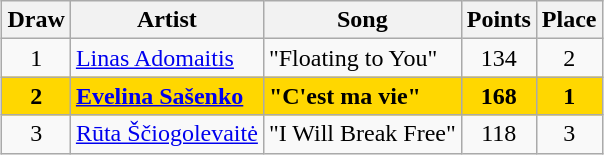<table class="sortable wikitable" style="margin: 1em auto 1em auto; text-align:center;">
<tr>
<th>Draw</th>
<th>Artist</th>
<th>Song</th>
<th>Points</th>
<th>Place</th>
</tr>
<tr>
<td>1</td>
<td align="left"><a href='#'>Linas Adomaitis</a></td>
<td align="left">"Floating to You"</td>
<td>134</td>
<td>2</td>
</tr>
<tr style="font-weight:bold; background:gold;">
<td>2</td>
<td align="left"><a href='#'>Evelina Sašenko</a></td>
<td align="left">"C'est ma vie"</td>
<td>168</td>
<td>1</td>
</tr>
<tr>
<td>3</td>
<td align="left"><a href='#'>Rūta Ščiogolevaitė</a></td>
<td align="left">"I Will Break Free"</td>
<td>118</td>
<td>3</td>
</tr>
</table>
